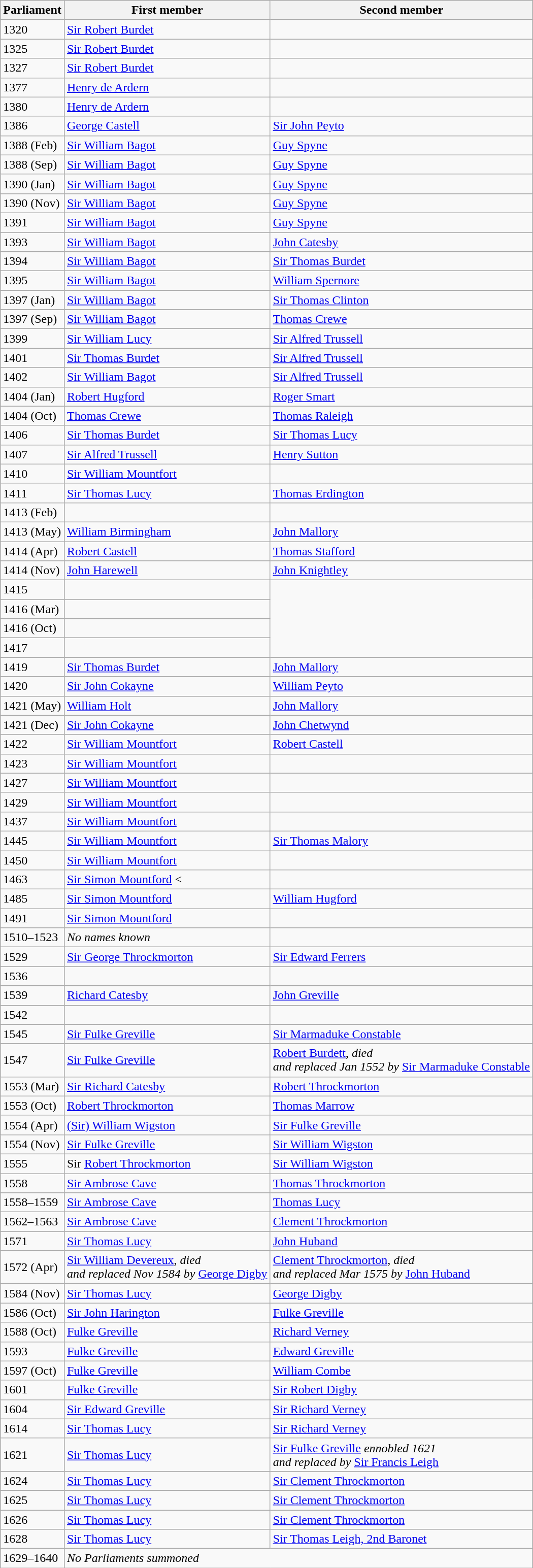<table class="wikitable">
<tr>
<th>Parliament</th>
<th>First member</th>
<th>Second member</th>
</tr>
<tr>
<td>1320</td>
<td><a href='#'>Sir Robert Burdet</a></td>
<td></td>
</tr>
<tr>
<td>1325</td>
<td><a href='#'>Sir Robert Burdet</a></td>
<td></td>
</tr>
<tr>
<td>1327</td>
<td><a href='#'>Sir Robert Burdet</a></td>
<td></td>
</tr>
<tr>
<td>1377</td>
<td><a href='#'>Henry de Ardern</a></td>
<td></td>
</tr>
<tr>
<td>1380</td>
<td><a href='#'>Henry de Ardern</a></td>
<td></td>
</tr>
<tr>
<td>1386</td>
<td><a href='#'>George Castell</a></td>
<td><a href='#'>Sir John Peyto</a></td>
</tr>
<tr>
<td>1388 (Feb)</td>
<td><a href='#'>Sir William Bagot</a></td>
<td><a href='#'>Guy Spyne</a></td>
</tr>
<tr>
<td>1388 (Sep)</td>
<td><a href='#'>Sir William Bagot</a></td>
<td><a href='#'>Guy Spyne</a></td>
</tr>
<tr>
<td>1390 (Jan)</td>
<td><a href='#'>Sir William Bagot</a></td>
<td><a href='#'>Guy Spyne</a></td>
</tr>
<tr>
<td>1390 (Nov)</td>
<td><a href='#'>Sir William Bagot</a></td>
<td><a href='#'>Guy Spyne</a></td>
</tr>
<tr>
<td>1391</td>
<td><a href='#'>Sir William Bagot</a></td>
<td><a href='#'>Guy Spyne</a></td>
</tr>
<tr>
<td>1393</td>
<td><a href='#'>Sir William Bagot</a></td>
<td><a href='#'>John Catesby</a></td>
</tr>
<tr>
<td>1394</td>
<td><a href='#'>Sir William Bagot</a></td>
<td><a href='#'>Sir Thomas Burdet</a></td>
</tr>
<tr>
<td>1395</td>
<td><a href='#'>Sir William Bagot</a></td>
<td><a href='#'>William Spernore</a></td>
</tr>
<tr>
<td>1397 (Jan)</td>
<td><a href='#'>Sir William Bagot</a></td>
<td><a href='#'>Sir Thomas Clinton</a></td>
</tr>
<tr>
<td>1397 (Sep)</td>
<td><a href='#'>Sir William Bagot</a></td>
<td><a href='#'>Thomas Crewe</a></td>
</tr>
<tr>
<td>1399</td>
<td><a href='#'>Sir William Lucy</a></td>
<td><a href='#'>Sir Alfred Trussell</a></td>
</tr>
<tr>
<td>1401</td>
<td><a href='#'>Sir Thomas Burdet</a></td>
<td><a href='#'>Sir Alfred Trussell</a></td>
</tr>
<tr>
<td>1402</td>
<td><a href='#'>Sir William Bagot</a></td>
<td><a href='#'>Sir Alfred Trussell</a></td>
</tr>
<tr>
<td>1404 (Jan)</td>
<td><a href='#'>Robert Hugford</a></td>
<td><a href='#'>Roger Smart</a></td>
</tr>
<tr>
<td>1404 (Oct)</td>
<td><a href='#'>Thomas Crewe</a></td>
<td><a href='#'>Thomas Raleigh</a></td>
</tr>
<tr>
<td>1406</td>
<td><a href='#'>Sir Thomas Burdet</a></td>
<td><a href='#'>Sir Thomas Lucy</a></td>
</tr>
<tr>
<td>1407</td>
<td><a href='#'>Sir Alfred Trussell</a></td>
<td><a href='#'>Henry Sutton</a></td>
</tr>
<tr>
<td>1410</td>
<td><a href='#'>Sir William Mountfort</a></td>
</tr>
<tr>
<td>1411</td>
<td><a href='#'>Sir Thomas Lucy</a></td>
<td><a href='#'>Thomas Erdington</a></td>
</tr>
<tr>
<td>1413 (Feb)</td>
<td></td>
</tr>
<tr>
<td>1413 (May)</td>
<td><a href='#'>William Birmingham</a></td>
<td><a href='#'>John Mallory</a></td>
</tr>
<tr>
<td>1414 (Apr)</td>
<td><a href='#'>Robert Castell</a></td>
<td><a href='#'>Thomas Stafford</a></td>
</tr>
<tr>
<td>1414 (Nov)</td>
<td><a href='#'>John Harewell</a></td>
<td><a href='#'>John Knightley</a></td>
</tr>
<tr>
<td>1415</td>
<td></td>
</tr>
<tr>
<td>1416 (Mar)</td>
<td></td>
</tr>
<tr>
<td>1416 (Oct)</td>
<td></td>
</tr>
<tr>
<td>1417</td>
<td></td>
</tr>
<tr>
<td>1419</td>
<td><a href='#'>Sir Thomas Burdet</a></td>
<td><a href='#'>John Mallory</a></td>
</tr>
<tr>
<td>1420</td>
<td><a href='#'>Sir John Cokayne</a></td>
<td><a href='#'>William Peyto</a></td>
</tr>
<tr>
<td>1421 (May)</td>
<td><a href='#'>William Holt</a></td>
<td><a href='#'>John Mallory</a></td>
</tr>
<tr>
<td>1421 (Dec)</td>
<td><a href='#'>Sir John Cokayne</a></td>
<td><a href='#'>John Chetwynd</a></td>
</tr>
<tr>
<td>1422</td>
<td><a href='#'>Sir William Mountfort</a></td>
<td><a href='#'>Robert Castell</a></td>
</tr>
<tr>
<td>1423</td>
<td><a href='#'>Sir William Mountfort</a></td>
<td></td>
</tr>
<tr>
<td>1427</td>
<td><a href='#'>Sir William Mountfort</a></td>
<td></td>
</tr>
<tr>
<td>1429</td>
<td><a href='#'>Sir William Mountfort</a></td>
<td></td>
</tr>
<tr>
<td>1437</td>
<td><a href='#'>Sir William Mountfort</a></td>
<td></td>
</tr>
<tr>
<td>1445</td>
<td><a href='#'>Sir William Mountfort</a></td>
<td><a href='#'>Sir Thomas Malory</a></td>
</tr>
<tr>
<td>1450</td>
<td><a href='#'>Sir William Mountfort</a></td>
<td></td>
</tr>
<tr>
<td>1463</td>
<td><a href='#'>Sir Simon Mountford</a> <</td>
<td></td>
</tr>
<tr>
<td>1485</td>
<td><a href='#'>Sir Simon Mountford</a></td>
<td><a href='#'>William Hugford</a></td>
</tr>
<tr>
<td>1491</td>
<td><a href='#'>Sir Simon Mountford</a></td>
<td></td>
</tr>
<tr>
<td>1510–1523</td>
<td><em>No names known</em></td>
</tr>
<tr>
<td>1529</td>
<td><a href='#'>Sir George Throckmorton</a></td>
<td><a href='#'>Sir Edward Ferrers</a></td>
</tr>
<tr>
<td>1536</td>
<td></td>
</tr>
<tr>
<td>1539</td>
<td><a href='#'>Richard Catesby</a></td>
<td><a href='#'>John Greville</a></td>
</tr>
<tr>
<td>1542</td>
<td></td>
</tr>
<tr>
<td>1545</td>
<td><a href='#'>Sir Fulke Greville</a></td>
<td><a href='#'>Sir Marmaduke Constable</a></td>
</tr>
<tr>
<td>1547</td>
<td><a href='#'>Sir Fulke Greville</a></td>
<td><a href='#'>Robert Burdett</a>, <em>died <br> and replaced Jan 1552 by</em> <a href='#'>Sir Marmaduke Constable</a></td>
</tr>
<tr>
<td>1553 (Mar)</td>
<td><a href='#'>Sir Richard Catesby</a></td>
<td><a href='#'>Robert Throckmorton</a></td>
</tr>
<tr>
<td>1553 (Oct)</td>
<td><a href='#'>Robert Throckmorton</a></td>
<td><a href='#'>Thomas Marrow</a></td>
</tr>
<tr>
<td>1554 (Apr)</td>
<td><a href='#'>(Sir) William Wigston</a></td>
<td><a href='#'>Sir Fulke Greville</a></td>
</tr>
<tr>
<td>1554 (Nov)</td>
<td><a href='#'>Sir Fulke Greville</a></td>
<td><a href='#'>Sir William Wigston</a></td>
</tr>
<tr>
<td>1555</td>
<td>Sir <a href='#'>Robert Throckmorton</a></td>
<td><a href='#'>Sir William Wigston</a></td>
</tr>
<tr>
<td>1558</td>
<td><a href='#'>Sir Ambrose Cave</a></td>
<td><a href='#'>Thomas Throckmorton</a></td>
</tr>
<tr>
<td>1558–1559</td>
<td><a href='#'>Sir Ambrose Cave</a></td>
<td><a href='#'>Thomas Lucy</a></td>
</tr>
<tr>
<td>1562–1563</td>
<td><a href='#'>Sir Ambrose Cave</a></td>
<td><a href='#'>Clement Throckmorton</a></td>
</tr>
<tr>
<td>1571</td>
<td><a href='#'>Sir Thomas Lucy</a></td>
<td><a href='#'>John Huband</a></td>
</tr>
<tr>
<td>1572 (Apr)</td>
<td><a href='#'>Sir William Devereux</a>, <em>died <br> and replaced Nov 1584 by</em> <a href='#'>George Digby</a></td>
<td><a href='#'>Clement Throckmorton</a>, <em>died <br> and replaced Mar 1575 by</em> <a href='#'>John Huband</a></td>
</tr>
<tr>
<td>1584 (Nov)</td>
<td><a href='#'>Sir Thomas Lucy</a></td>
<td><a href='#'>George Digby</a></td>
</tr>
<tr>
<td>1586 (Oct)</td>
<td><a href='#'>Sir John Harington</a></td>
<td><a href='#'>Fulke Greville</a></td>
</tr>
<tr>
<td>1588 (Oct)</td>
<td><a href='#'>Fulke Greville</a></td>
<td><a href='#'>Richard Verney</a></td>
</tr>
<tr>
<td>1593</td>
<td><a href='#'>Fulke Greville</a></td>
<td><a href='#'>Edward Greville</a></td>
</tr>
<tr>
<td>1597 (Oct)</td>
<td><a href='#'>Fulke Greville</a></td>
<td><a href='#'>William Combe</a></td>
</tr>
<tr>
<td>1601</td>
<td><a href='#'>Fulke Greville</a></td>
<td><a href='#'>Sir Robert Digby</a></td>
</tr>
<tr>
<td>1604</td>
<td><a href='#'>Sir Edward Greville</a></td>
<td><a href='#'>Sir Richard Verney</a></td>
</tr>
<tr>
<td>1614</td>
<td><a href='#'>Sir Thomas Lucy</a></td>
<td><a href='#'>Sir Richard Verney</a></td>
</tr>
<tr>
<td>1621</td>
<td><a href='#'>Sir Thomas Lucy</a></td>
<td><a href='#'>Sir Fulke Greville</a> <em>ennobled 1621</em> <br> <em>and replaced by</em> <a href='#'>Sir Francis Leigh</a></td>
</tr>
<tr>
<td>1624</td>
<td><a href='#'>Sir Thomas Lucy</a></td>
<td><a href='#'>Sir Clement Throckmorton</a></td>
</tr>
<tr>
<td>1625</td>
<td><a href='#'>Sir Thomas Lucy</a></td>
<td><a href='#'>Sir Clement Throckmorton</a></td>
</tr>
<tr>
<td>1626</td>
<td><a href='#'>Sir Thomas Lucy</a></td>
<td><a href='#'>Sir Clement Throckmorton</a></td>
</tr>
<tr>
<td>1628</td>
<td><a href='#'>Sir Thomas Lucy</a></td>
<td><a href='#'>Sir Thomas Leigh, 2nd Baronet</a></td>
</tr>
<tr>
<td>1629–1640</td>
<td colspan = "2"><em>No Parliaments summoned</em></td>
</tr>
</table>
